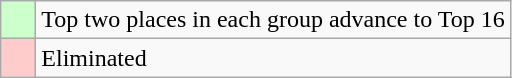<table class="wikitable">
<tr>
<td style="background: #ccffcc;">    </td>
<td>Top two places in each group advance to Top 16</td>
</tr>
<tr>
<td style="background: #ffcccc;">    </td>
<td>Eliminated</td>
</tr>
</table>
